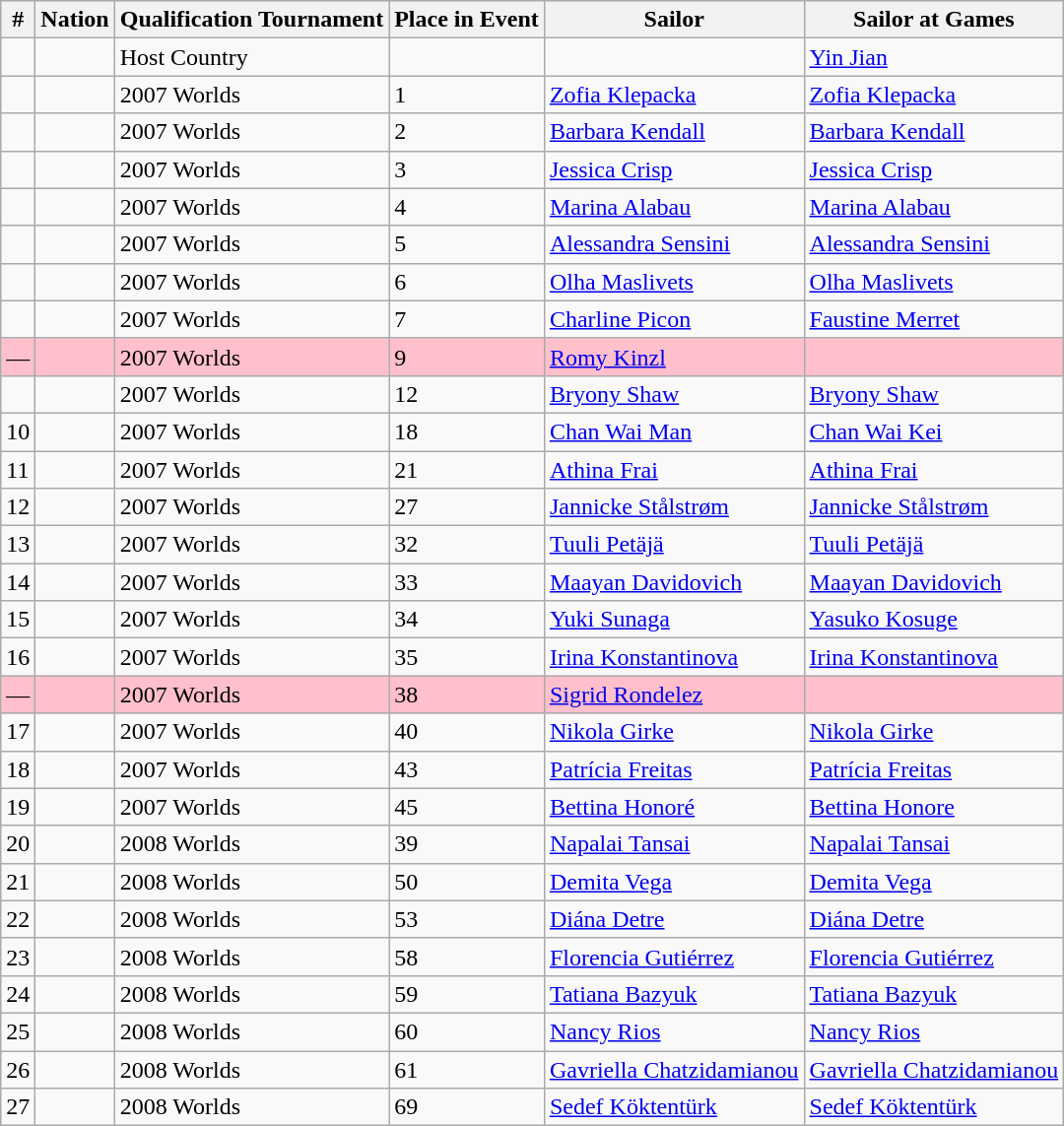<table class="sortable wikitable">
<tr>
<th>#</th>
<th>Nation</th>
<th>Qualification Tournament</th>
<th>Place in Event</th>
<th>Sailor</th>
<th>Sailor at Games</th>
</tr>
<tr>
<td></td>
<td></td>
<td>Host Country</td>
<td></td>
<td></td>
<td><a href='#'>Yin Jian</a></td>
</tr>
<tr>
<td></td>
<td></td>
<td>2007 Worlds</td>
<td>1</td>
<td><a href='#'>Zofia Klepacka</a></td>
<td><a href='#'>Zofia Klepacka</a></td>
</tr>
<tr>
<td></td>
<td></td>
<td>2007 Worlds</td>
<td>2</td>
<td><a href='#'>Barbara Kendall</a></td>
<td><a href='#'>Barbara Kendall</a></td>
</tr>
<tr>
<td></td>
<td></td>
<td>2007 Worlds</td>
<td>3</td>
<td><a href='#'>Jessica Crisp</a></td>
<td><a href='#'>Jessica Crisp</a></td>
</tr>
<tr>
<td></td>
<td></td>
<td>2007 Worlds</td>
<td>4</td>
<td><a href='#'>Marina Alabau</a></td>
<td><a href='#'>Marina Alabau</a></td>
</tr>
<tr>
<td></td>
<td></td>
<td>2007 Worlds</td>
<td>5</td>
<td><a href='#'>Alessandra Sensini</a></td>
<td><a href='#'>Alessandra Sensini</a></td>
</tr>
<tr>
<td></td>
<td></td>
<td>2007 Worlds</td>
<td>6</td>
<td><a href='#'>Olha Maslivets</a></td>
<td><a href='#'>Olha Maslivets</a></td>
</tr>
<tr>
<td></td>
<td></td>
<td>2007 Worlds</td>
<td>7</td>
<td><a href='#'>Charline Picon</a></td>
<td><a href='#'>Faustine Merret</a></td>
</tr>
<tr bgcolor=#FFC0CB>
<td>—</td>
<td></td>
<td>2007 Worlds</td>
<td>9</td>
<td><a href='#'>Romy Kinzl</a></td>
<td></td>
</tr>
<tr>
<td></td>
<td></td>
<td>2007 Worlds</td>
<td>12</td>
<td><a href='#'>Bryony Shaw</a></td>
<td><a href='#'>Bryony Shaw</a></td>
</tr>
<tr>
<td>10</td>
<td></td>
<td>2007 Worlds</td>
<td>18</td>
<td><a href='#'>Chan Wai Man</a></td>
<td><a href='#'>Chan Wai Kei</a></td>
</tr>
<tr>
<td>11</td>
<td></td>
<td>2007 Worlds</td>
<td>21</td>
<td><a href='#'>Athina Frai</a></td>
<td><a href='#'>Athina Frai</a></td>
</tr>
<tr>
<td>12</td>
<td></td>
<td>2007 Worlds</td>
<td>27</td>
<td><a href='#'>Jannicke Stålstrøm</a></td>
<td><a href='#'>Jannicke Stålstrøm</a></td>
</tr>
<tr>
<td>13</td>
<td></td>
<td>2007 Worlds</td>
<td>32</td>
<td><a href='#'>Tuuli Petäjä</a></td>
<td><a href='#'>Tuuli Petäjä</a></td>
</tr>
<tr>
<td>14</td>
<td></td>
<td>2007 Worlds</td>
<td>33</td>
<td><a href='#'>Maayan Davidovich</a></td>
<td><a href='#'>Maayan Davidovich</a></td>
</tr>
<tr>
<td>15</td>
<td></td>
<td>2007 Worlds</td>
<td>34</td>
<td><a href='#'>Yuki Sunaga</a></td>
<td><a href='#'>Yasuko Kosuge</a></td>
</tr>
<tr>
<td>16</td>
<td></td>
<td>2007 Worlds</td>
<td>35</td>
<td><a href='#'>Irina Konstantinova</a></td>
<td><a href='#'>Irina Konstantinova</a></td>
</tr>
<tr bgcolor=#FFC0CB>
<td>—</td>
<td></td>
<td>2007 Worlds</td>
<td>38</td>
<td><a href='#'>Sigrid Rondelez</a></td>
<td></td>
</tr>
<tr>
<td>17</td>
<td></td>
<td>2007 Worlds</td>
<td>40</td>
<td><a href='#'>Nikola Girke</a></td>
<td><a href='#'>Nikola Girke</a></td>
</tr>
<tr>
<td>18</td>
<td></td>
<td>2007 Worlds</td>
<td>43</td>
<td><a href='#'>Patrícia Freitas</a></td>
<td><a href='#'>Patrícia Freitas</a></td>
</tr>
<tr>
<td>19</td>
<td></td>
<td>2007 Worlds</td>
<td>45</td>
<td><a href='#'>Bettina Honoré</a></td>
<td><a href='#'>Bettina Honore</a></td>
</tr>
<tr>
<td>20</td>
<td></td>
<td>2008 Worlds</td>
<td>39</td>
<td><a href='#'>Napalai Tansai</a></td>
<td><a href='#'>Napalai Tansai</a></td>
</tr>
<tr>
<td>21</td>
<td></td>
<td>2008 Worlds</td>
<td>50</td>
<td><a href='#'>Demita Vega</a></td>
<td><a href='#'>Demita Vega</a></td>
</tr>
<tr>
<td>22</td>
<td></td>
<td>2008 Worlds</td>
<td>53</td>
<td><a href='#'>Diána Detre</a></td>
<td><a href='#'>Diána Detre</a></td>
</tr>
<tr>
<td>23</td>
<td></td>
<td>2008 Worlds</td>
<td>58</td>
<td><a href='#'>Florencia Gutiérrez</a></td>
<td><a href='#'>Florencia Gutiérrez</a></td>
</tr>
<tr>
<td>24</td>
<td></td>
<td>2008 Worlds</td>
<td>59</td>
<td><a href='#'>Tatiana Bazyuk</a></td>
<td><a href='#'>Tatiana Bazyuk</a></td>
</tr>
<tr>
<td>25</td>
<td></td>
<td>2008 Worlds</td>
<td>60</td>
<td><a href='#'>Nancy Rios</a></td>
<td><a href='#'>Nancy Rios</a></td>
</tr>
<tr>
<td>26</td>
<td></td>
<td>2008 Worlds</td>
<td>61</td>
<td><a href='#'>Gavriella Chatzidamianou</a></td>
<td><a href='#'>Gavriella Chatzidamianou</a></td>
</tr>
<tr>
<td>27</td>
<td></td>
<td>2008 Worlds</td>
<td>69</td>
<td><a href='#'>Sedef Köktentürk</a></td>
<td><a href='#'>Sedef Köktentürk</a></td>
</tr>
</table>
